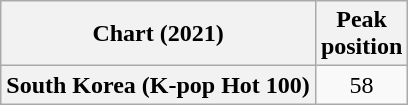<table class="wikitable plainrowheaders" style="text-align:center">
<tr>
<th scope="col">Chart (2021)</th>
<th scope="col">Peak<br>position</th>
</tr>
<tr>
<th scope="row">South Korea (K-pop Hot 100)</th>
<td>58</td>
</tr>
</table>
